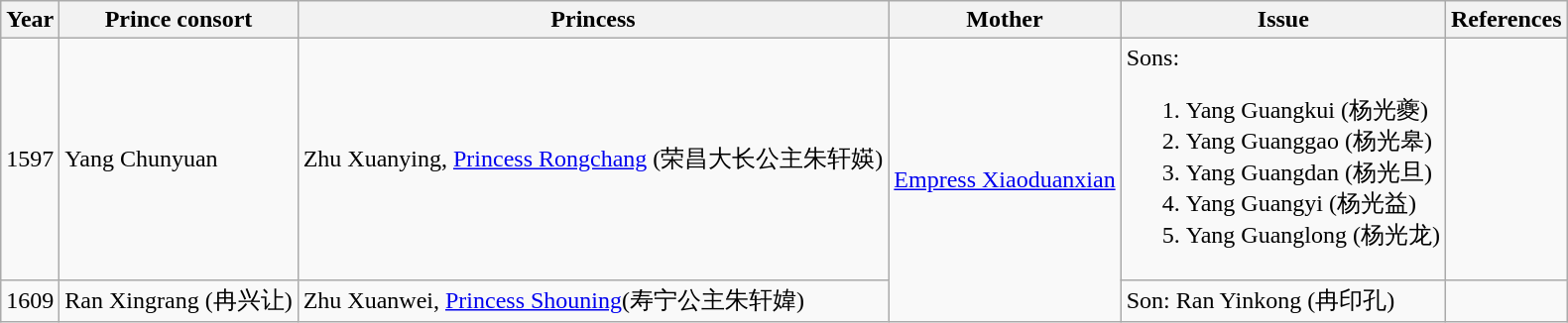<table class="wikitable">
<tr>
<th>Year</th>
<th>Prince consort</th>
<th>Princess</th>
<th>Mother</th>
<th>Issue</th>
<th>References</th>
</tr>
<tr>
<td>1597</td>
<td>Yang Chunyuan</td>
<td>Zhu Xuanying, <a href='#'>Princess Rongchang</a> (荣昌大长公主朱轩媖)</td>
<td rowspan="2"><a href='#'>Empress Xiaoduanxian</a></td>
<td>Sons:<br><ol><li>Yang Guangkui (杨光夔)</li><li>Yang Guanggao (杨光皋)</li><li>Yang Guangdan (杨光旦)</li><li>Yang Guangyi (杨光益)</li><li>Yang Guanglong (杨光龙)</li></ol></td>
<td></td>
</tr>
<tr>
<td>1609</td>
<td>Ran Xingrang (冉兴让)</td>
<td>Zhu Xuanwei, <a href='#'>Princess Shouning</a>(寿宁公主朱轩媁)</td>
<td>Son: Ran Yinkong (冉印孔)</td>
<td></td>
</tr>
</table>
